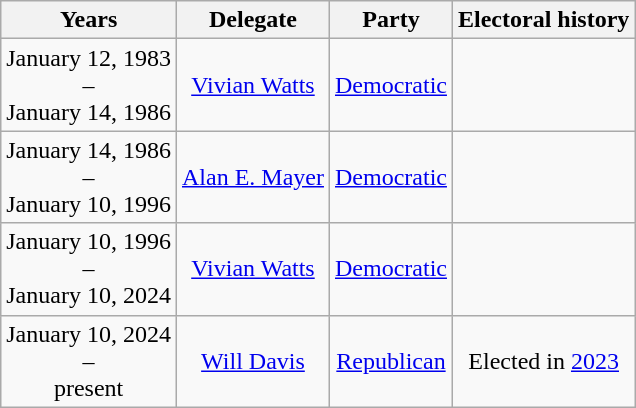<table class=wikitable style="text-align:center">
<tr valign=bottom>
<th>Years</th>
<th>Delegate</th>
<th>Party</th>
<th>Electoral history</th>
</tr>
<tr>
<td nowrap><span>January 12, 1983</span><br>–<br><span>January 14, 1986</span></td>
<td><a href='#'>Vivian Watts</a></td>
<td><a href='#'>Democratic</a></td>
<td></td>
</tr>
<tr>
<td nowrap><span>January 14, 1986</span><br>–<br><span>January 10, 1996</span></td>
<td><a href='#'>Alan E. Mayer</a></td>
<td><a href='#'>Democratic</a></td>
<td></td>
</tr>
<tr>
<td nowrap><span>January 10, 1996</span><br>–<br><span>January 10, 2024</span></td>
<td><a href='#'>Vivian Watts</a></td>
<td><a href='#'>Democratic</a></td>
<td></td>
</tr>
<tr>
<td><span>January 10, 2024</span><br>–<br><span>present</span></td>
<td><a href='#'>Will Davis</a></td>
<td><a href='#'>Republican</a></td>
<td>Elected in <a href='#'>2023</a></td>
</tr>
</table>
